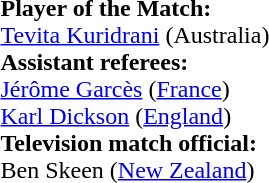<table style="width:100%">
<tr>
<td><br><strong>Player of the Match:</strong>
<br><a href='#'>Tevita Kuridrani</a> (Australia)<br><strong>Assistant referees:</strong>
<br><a href='#'>Jérôme Garcès</a> (<a href='#'>France</a>)
<br><a href='#'>Karl Dickson</a> (<a href='#'>England</a>)
<br><strong>Television match official:</strong>
<br>Ben Skeen (<a href='#'>New Zealand</a>)</td>
</tr>
</table>
